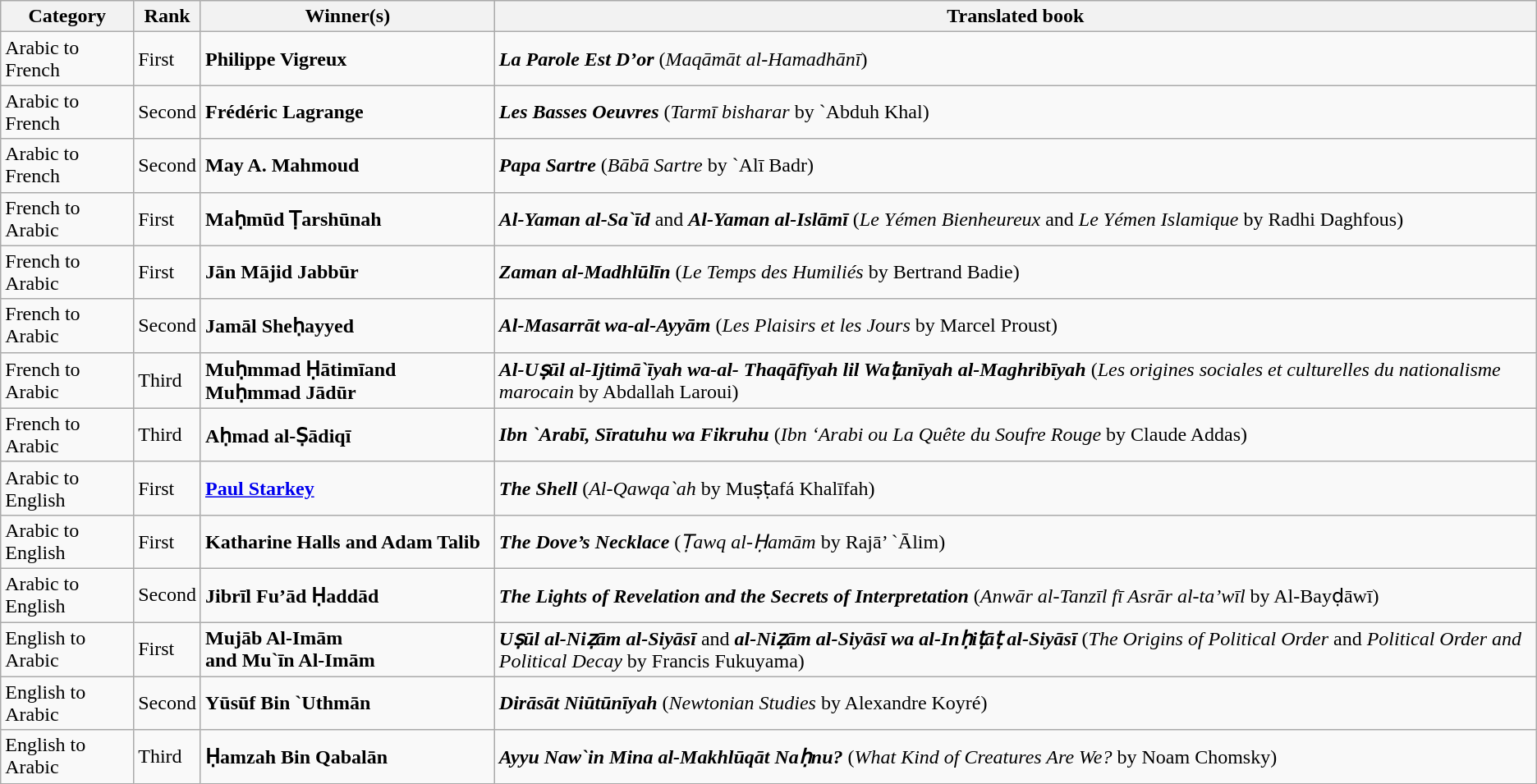<table class="wikitable">
<tr>
<th>Category</th>
<th>Rank</th>
<th>Winner(s)</th>
<th>Translated book</th>
</tr>
<tr>
<td>Arabic to French</td>
<td>First</td>
<td><strong>Philippe Vigreux</strong></td>
<td><strong><em>La Parole Est D’or</em></strong> (<em>Maqāmāt al-Hamadhānī</em>)</td>
</tr>
<tr>
<td>Arabic to French</td>
<td>Second</td>
<td><strong>Frédéric Lagrange</strong></td>
<td><strong><em>Les Basses Oeuvres</em></strong> (<em>Tarmī bisharar</em> by `Abduh Khal)</td>
</tr>
<tr>
<td>Arabic to French</td>
<td>Second</td>
<td><strong>May A. Mahmoud</strong></td>
<td><strong><em>Papa Sartre</em></strong> (<em>Bābā Sartre</em> by `Alī Badr)</td>
</tr>
<tr>
<td>French to Arabic</td>
<td>First</td>
<td><strong>Maḥmūd Ṭarshūnah</strong></td>
<td><strong><em>Al-Yaman al-Sa`īd</em></strong> and <strong><em>Al-Yaman al-Islāmī</em></strong> (<em>Le Yémen Bienheureux</em> and <em>Le Yémen Islamique</em> by Radhi Daghfous)</td>
</tr>
<tr>
<td>French to Arabic</td>
<td>First</td>
<td><strong>Jān Mājid Jabbūr</strong></td>
<td><strong><em>Zaman al-Madhlūlīn</em></strong> (<em>Le Temps des Humiliés</em> by Bertrand Badie)</td>
</tr>
<tr>
<td>French to Arabic</td>
<td>Second</td>
<td><strong>Jamāl Sheḥayyed</strong></td>
<td><strong><em>Al-Masarrāt wa-al-Ayyām</em></strong> (<em>Les Plaisirs et les Jours</em> by Marcel Proust)</td>
</tr>
<tr>
<td>French to Arabic</td>
<td>Third</td>
<td><strong>Muḥmmad Ḥātimīand Muḥmmad Jādūr</strong></td>
<td><strong><em>Al-Uṣūl al-Ijtimā`īyah wa-al- Thaqāfīyah lil Waṭanīyah al-Maghribīyah</em></strong> (<em>Les origines sociales et culturelles du nationalisme marocain</em> by Abdallah Laroui)</td>
</tr>
<tr>
<td>French to Arabic</td>
<td>Third</td>
<td><strong>Aḥmad al-Ṣādiqī</strong></td>
<td><strong><em>Ibn `Arabī, Sīratuhu wa Fikruhu</em></strong> (<em>Ibn ‘Arabi ou La Quête du Soufre Rouge</em> by Claude Addas)</td>
</tr>
<tr>
<td>Arabic to English</td>
<td>First</td>
<td><strong><a href='#'>Paul Starkey</a></strong></td>
<td><strong><em>The Shell</em></strong> (<em>Al-Qawqa`ah</em> by Muṣṭafá Khalīfah)</td>
</tr>
<tr>
<td>Arabic to English</td>
<td>First</td>
<td><strong>Katharine Halls and Adam Talib</strong></td>
<td><strong><em>The Dove’s Necklace</em></strong> (<em>Ṭawq al-Ḥamām</em> by Rajā’ `Ālim)</td>
</tr>
<tr>
<td>Arabic to English</td>
<td>Second</td>
<td><strong>Jibrīl Fu’ād Ḥaddād</strong></td>
<td><strong><em>The Lights of Revelation and the Secrets of Interpretation</em></strong> (<em>Anwār al-Tanzīl fī Asrār al-ta’wīl</em> by Al-Bayḍāwī)</td>
</tr>
<tr>
<td>English to Arabic</td>
<td>First</td>
<td><strong>Mujāb Al-Imām</strong><br><strong>and Mu`īn Al-Imām</strong></td>
<td><strong><em>Uṣūl al-Niẓām al-Siyāsī</em></strong> and <strong><em>al-Niẓām al-Siyāsī wa al-Inḥiṭāṭ al-Siyāsī</em></strong> (<em>The Origins of Political Order</em> and <em>Political Order and Political Decay</em> by Francis Fukuyama)</td>
</tr>
<tr>
<td>English to Arabic</td>
<td>Second</td>
<td><strong>Yūsūf Bin `Uthmān</strong></td>
<td><strong><em>Dirāsāt Niūtūnīyah</em></strong> (<em>Newtonian Studies</em> by Alexandre Koyré)</td>
</tr>
<tr>
<td>English to Arabic</td>
<td>Third</td>
<td><strong>Ḥamzah Bin Qabalān</strong></td>
<td><strong><em>Ayyu Naw`in Mina al-Makhlūqāt Naḥnu?</em></strong> (<em>What Kind of Creatures Are We?</em> by Noam Chomsky)</td>
</tr>
</table>
